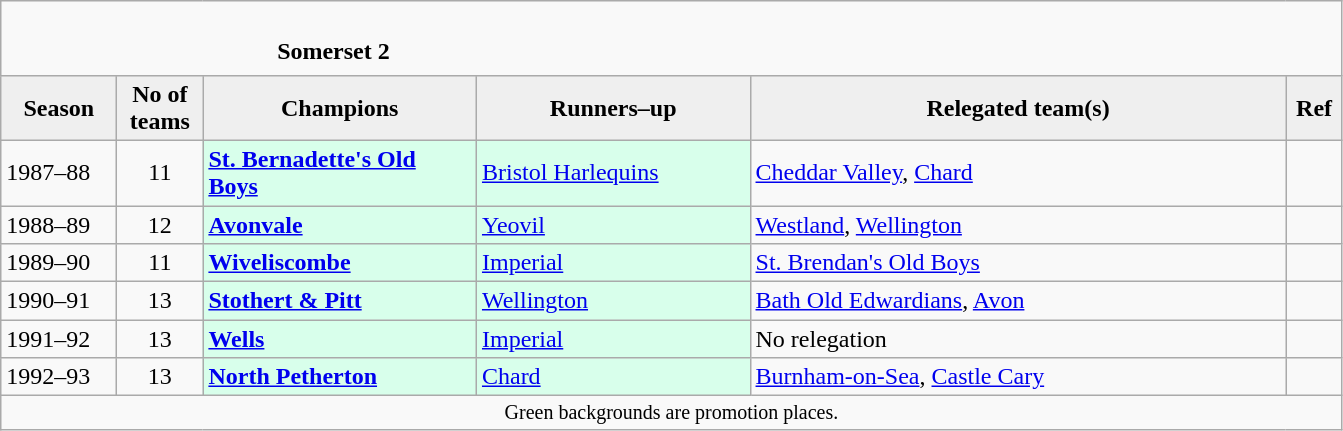<table class="wikitable" style="text-align: left;">
<tr>
<td colspan="11" cellpadding="0" cellspacing="0"><br><table border="0" style="width:100%;" cellpadding="0" cellspacing="0">
<tr>
<td style="width:20%; border:0;"></td>
<td style="border:0;"><strong>Somerset 2</strong></td>
<td style="width:20%; border:0;"></td>
</tr>
</table>
</td>
</tr>
<tr>
<th style="background:#efefef; width:70px;">Season</th>
<th style="background:#efefef; width:50px;">No of teams</th>
<th style="background:#efefef; width:175px;">Champions</th>
<th style="background:#efefef; width:175px;">Runners–up</th>
<th style="background:#efefef; width:350px;">Relegated team(s)</th>
<th style="background:#efefef; width:30px;">Ref</th>
</tr>
<tr align=left>
<td>1987–88</td>
<td style="text-align: center;">11</td>
<td style="background:#d8ffeb;"><strong><a href='#'>St. Bernadette's Old Boys</a></strong></td>
<td style="background:#d8ffeb;"><a href='#'>Bristol Harlequins</a></td>
<td><a href='#'>Cheddar Valley</a>, <a href='#'>Chard</a></td>
<td></td>
</tr>
<tr>
<td>1988–89</td>
<td style="text-align: center;">12</td>
<td style="background:#d8ffeb;"><strong><a href='#'>Avonvale</a></strong></td>
<td style="background:#d8ffeb;"><a href='#'>Yeovil</a></td>
<td><a href='#'>Westland</a>, <a href='#'>Wellington</a></td>
<td></td>
</tr>
<tr>
<td>1989–90</td>
<td style="text-align: center;">11</td>
<td style="background:#d8ffeb;"><strong><a href='#'>Wiveliscombe</a></strong></td>
<td style="background:#d8ffeb;"><a href='#'>Imperial</a></td>
<td><a href='#'>St. Brendan's Old Boys</a></td>
<td></td>
</tr>
<tr>
<td>1990–91</td>
<td style="text-align: center;">13</td>
<td style="background:#d8ffeb;"><strong><a href='#'>Stothert & Pitt</a></strong></td>
<td style="background:#d8ffeb;"><a href='#'>Wellington</a></td>
<td><a href='#'>Bath Old Edwardians</a>, <a href='#'>Avon</a></td>
<td></td>
</tr>
<tr>
<td>1991–92</td>
<td style="text-align: center;">13</td>
<td style="background:#d8ffeb;"><strong><a href='#'>Wells</a></strong></td>
<td style="background:#d8ffeb;"><a href='#'>Imperial</a></td>
<td>No relegation</td>
<td></td>
</tr>
<tr>
<td>1992–93</td>
<td style="text-align: center;">13</td>
<td style="background:#d8ffeb;"><strong><a href='#'>North Petherton</a></strong></td>
<td style="background:#d8ffeb;"><a href='#'>Chard</a></td>
<td><a href='#'>Burnham-on-Sea</a>, <a href='#'>Castle Cary</a></td>
<td></td>
</tr>
<tr>
<td colspan="15"  style="border:0; font-size:smaller; text-align:center;">Green backgrounds are promotion places.</td>
</tr>
</table>
